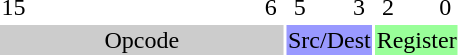<table style="text-align:center;">
<tr>
<td style="width:15px;">15</td>
<td style="width:15px;"></td>
<td style="width:15px;"></td>
<td style="width:15px;"></td>
<td style="width:15px;"></td>
<td style="width:15px;"></td>
<td style="width:15px;"></td>
<td style="width:15px;"></td>
<td style="width:15px;"></td>
<td style="width:15px;">6</td>
<td style="width:15px;">5</td>
<td style="width:15px;"></td>
<td style="width:15px;">3</td>
<td style="width:15px;">2</td>
<td style="width:15px;"></td>
<td style="width:15px;">0</td>
</tr>
<tr>
<td colspan="10" style="background-color:#CCC;">Opcode</td>
<td colspan="3" style="background-color:#99F;">Src/Dest</td>
<td colspan="3" style="background-color:#9F9;">Register</td>
</tr>
</table>
